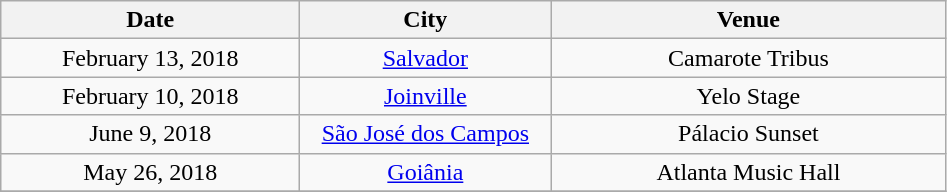<table class="wikitable plainrowheaders" style="text-align:center;">
<tr>
<th scope="col" style="width:12em;">Date</th>
<th scope="col" style="width:10em;">City</th>
<th scope="col" style="width:16em;">Venue</th>
</tr>
<tr>
<td>February 13, 2018</td>
<td><a href='#'>Salvador</a></td>
<td>Camarote Tribus</td>
</tr>
<tr>
<td>February 10, 2018</td>
<td><a href='#'>Joinville</a></td>
<td>Yelo Stage</td>
</tr>
<tr>
<td>June 9, 2018</td>
<td><a href='#'>São José dos Campos</a></td>
<td>Pálacio Sunset</td>
</tr>
<tr>
<td>May 26, 2018</td>
<td><a href='#'>Goiânia</a></td>
<td>Atlanta Music Hall</td>
</tr>
<tr>
</tr>
</table>
